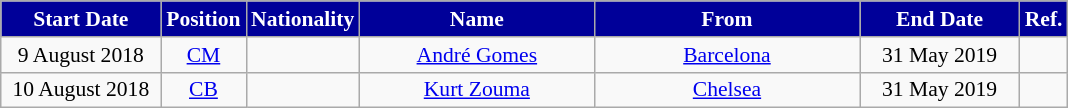<table class="wikitable" style="text-align:center; font-size:90%; ">
<tr>
<th style="background:#009; color:white; width:100px;">Start Date</th>
<th style="background:#009; color:white; width:50px;">Position</th>
<th style="background:#009; color:white; width:50px;">Nationality</th>
<th style="background:#009; color:white; width:150px;">Name</th>
<th style="background:#009; color:white; width:170px;">From</th>
<th style="background:#009; color:white; width:100px;">End Date</th>
<th style="background:#009; color:white; width:25px;">Ref.</th>
</tr>
<tr>
<td>9 August 2018</td>
<td><a href='#'>CM</a></td>
<td></td>
<td><a href='#'>André Gomes</a></td>
<td> <a href='#'>Barcelona</a></td>
<td>31 May 2019</td>
<td></td>
</tr>
<tr>
<td>10 August 2018</td>
<td><a href='#'>CB</a></td>
<td></td>
<td><a href='#'>Kurt Zouma</a></td>
<td> <a href='#'>Chelsea</a></td>
<td>31 May 2019</td>
<td></td>
</tr>
</table>
